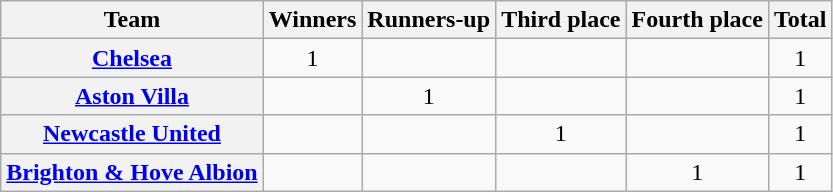<table class="wikitable plainrowheaders sortable" style="text-align:center">
<tr>
<th scope="col">Team</th>
<th scope="col">Winners</th>
<th scope="col">Runners-up</th>
<th scope="col">Third place</th>
<th scope="col">Fourth place</th>
<th scope="col">Total</th>
</tr>
<tr>
<th scope="row"><a href='#'>Chelsea</a></th>
<td>1</td>
<td></td>
<td></td>
<td></td>
<td>1</td>
</tr>
<tr>
<th scope="row"><a href='#'>Aston Villa</a></th>
<td></td>
<td>1</td>
<td></td>
<td></td>
<td>1</td>
</tr>
<tr>
<th scope="row"><a href='#'>Newcastle United</a></th>
<td></td>
<td></td>
<td>1</td>
<td></td>
<td>1</td>
</tr>
<tr>
<th scope="row"><a href='#'>Brighton & Hove Albion</a></th>
<td></td>
<td></td>
<td></td>
<td>1</td>
<td>1</td>
</tr>
</table>
